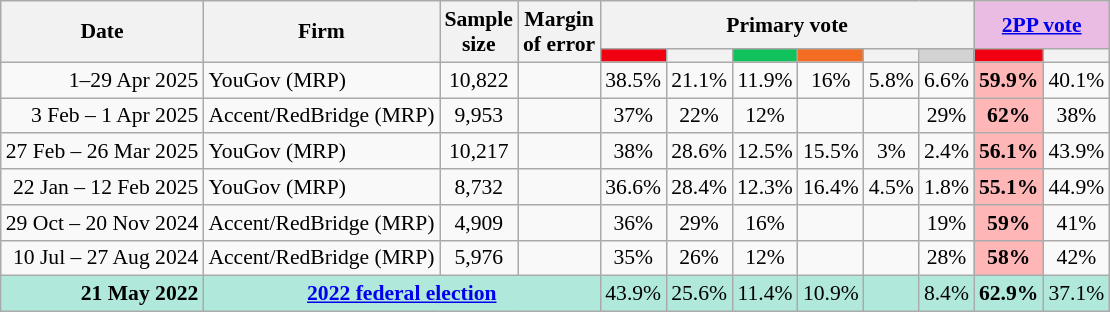<table class="nowrap wikitable tpl-blanktable" style=text-align:center;font-size:90%>
<tr>
<th rowspan=2>Date</th>
<th rowspan=2>Firm</th>
<th rowspan=2>Sample<br>size</th>
<th rowspan=2>Margin<br>of error</th>
<th colspan=6>Primary vote</th>
<th colspan=2 class=unsortable style=background:#ebbce3><a href='#'>2PP vote</a></th>
</tr>
<tr>
<th style="background:#F00011"></th>
<th style=background:></th>
<th style=background:#10C25B></th>
<th style=background:#f36c21></th>
<th style=background:></th>
<th style=background:lightgray></th>
<th style="background:#F00011"></th>
<th style=background:></th>
</tr>
<tr>
<td align=right>1–29 Apr 2025</td>
<td align=left>YouGov (MRP)</td>
<td>10,822</td>
<td></td>
<td>38.5%</td>
<td>21.1%</td>
<td>11.9%</td>
<td>16%</td>
<td>5.8%</td>
<td>6.6%</td>
<th style="background:#FFB6B6">59.9%</th>
<td>40.1%</td>
</tr>
<tr>
<td align=right>3 Feb – 1 Apr 2025</td>
<td align=left>Accent/RedBridge (MRP)</td>
<td>9,953</td>
<td></td>
<td>37%</td>
<td>22%</td>
<td>12%</td>
<td></td>
<td></td>
<td>29%</td>
<th style="background:#FFB6B6">62%</th>
<td>38%</td>
</tr>
<tr>
<td align=right>27 Feb – 26 Mar 2025</td>
<td align=left>YouGov (MRP)</td>
<td>10,217</td>
<td></td>
<td>38%</td>
<td>28.6%</td>
<td>12.5%</td>
<td>15.5%</td>
<td>3%</td>
<td>2.4%</td>
<th style="background:#FFB6B6">56.1%</th>
<td>43.9%</td>
</tr>
<tr>
<td align=right>22 Jan – 12 Feb 2025</td>
<td align=left>YouGov (MRP)</td>
<td>8,732</td>
<td></td>
<td>36.6%</td>
<td>28.4%</td>
<td>12.3%</td>
<td>16.4%</td>
<td>4.5%</td>
<td>1.8%</td>
<th style="background:#FFB6B6">55.1%</th>
<td>44.9%</td>
</tr>
<tr>
<td align=right>29 Oct – 20 Nov 2024</td>
<td align=left>Accent/RedBridge (MRP)</td>
<td>4,909</td>
<td></td>
<td>36%</td>
<td>29%</td>
<td>16%</td>
<td></td>
<td></td>
<td>19%</td>
<th style="background:#FFB6B6">59%</th>
<td>41%</td>
</tr>
<tr>
<td align=right>10 Jul – 27 Aug 2024</td>
<td align=left>Accent/RedBridge (MRP)</td>
<td>5,976</td>
<td></td>
<td>35%</td>
<td>26%</td>
<td>12%</td>
<td></td>
<td></td>
<td>28%</td>
<th style="background:#FFB6B6">58%</th>
<td>42%</td>
</tr>
<tr style="background:#b0e9db">
<td style="text-align:right" data-sort-value="21-May-2022"><strong>21 May 2022</strong></td>
<td colspan="3" style="text-align:center"><strong><a href='#'>2022 federal election</a></strong></td>
<td>43.9%</td>
<td>25.6%</td>
<td>11.4%</td>
<td>10.9%</td>
<td></td>
<td>8.4%</td>
<td><strong>62.9%</strong></td>
<td>37.1%</td>
</tr>
</table>
